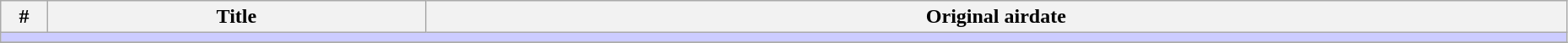<table class="wikitable" width="98%">
<tr>
<th width="3%">#</th>
<th>Title</th>
<th>Original airdate</th>
</tr>
<tr>
<td colspan="3" bgcolor="#CCF"></td>
</tr>
<tr>
</tr>
</table>
